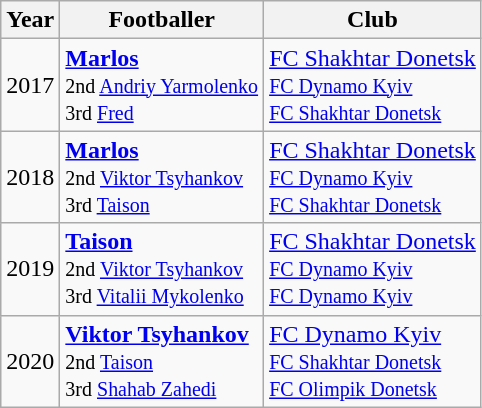<table class="wikitable" | border="1" cellspacing="0" cellpadding="4">
<tr>
<th>Year</th>
<th>Footballer</th>
<th>Club</th>
</tr>
<tr>
<td>2017</td>
<td> <strong><a href='#'>Marlos</a></strong><br><small> 2nd <a href='#'>Andriy Yarmolenko</a><br> 3rd <a href='#'>Fred</a></small></td>
<td><a href='#'>FC Shakhtar Donetsk</a><br><small><a href='#'>FC Dynamo Kyiv</a><br><a href='#'>FC Shakhtar Donetsk</a></small></td>
</tr>
<tr>
<td>2018</td>
<td> <strong><a href='#'>Marlos</a></strong><br><small> 2nd <a href='#'>Viktor Tsyhankov</a><br> 3rd <a href='#'>Taison</a></small></td>
<td><a href='#'>FC Shakhtar Donetsk</a><br><small><a href='#'>FC Dynamo Kyiv</a><br><a href='#'>FC Shakhtar Donetsk</a></small></td>
</tr>
<tr>
<td>2019</td>
<td> <strong><a href='#'>Taison</a></strong><br><small> 2nd <a href='#'>Viktor Tsyhankov</a><br> 3rd <a href='#'>Vitalii Mykolenko</a></small></td>
<td><a href='#'>FC Shakhtar Donetsk</a><br><small><a href='#'>FC Dynamo Kyiv</a><br><a href='#'>FC Dynamo Kyiv</a></small></td>
</tr>
<tr>
<td>2020</td>
<td> <strong><a href='#'>Viktor Tsyhankov</a></strong><br><small> 2nd <a href='#'>Taison</a><br> 3rd <a href='#'>Shahab Zahedi</a></small></td>
<td><a href='#'>FC Dynamo Kyiv</a><br><small><a href='#'>FC Shakhtar Donetsk</a><br><a href='#'>FC Olimpik Donetsk</a></small></td>
</tr>
</table>
